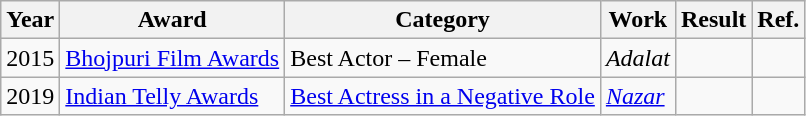<table class="wikitable">
<tr>
<th>Year</th>
<th>Award</th>
<th>Category</th>
<th>Work</th>
<th>Result</th>
<th>Ref.</th>
</tr>
<tr>
<td>2015</td>
<td><a href='#'>Bhojpuri Film Awards</a></td>
<td>Best Actor – Female</td>
<td><em>Adalat</em></td>
<td></td>
<td></td>
</tr>
<tr>
<td>2019</td>
<td><a href='#'>Indian Telly Awards</a></td>
<td><a href='#'>Best Actress in a Negative Role</a></td>
<td><em><a href='#'>Nazar</a></em></td>
<td></td>
<td></td>
</tr>
</table>
